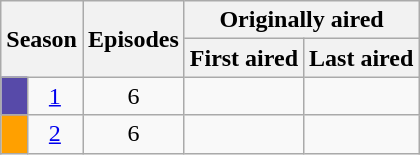<table class="wikitable plainrowheaders" style="text-align:center;">
<tr>
<th colspan="2" rowspan="2">Season</th>
<th rowspan="2">Episodes</th>
<th colspan="2">Originally aired</th>
</tr>
<tr>
<th>First aired</th>
<th>Last aired</th>
</tr>
<tr>
<td style="background: #574AA9;"></td>
<td><a href='#'>1</a></td>
<td>6</td>
<td></td>
<td></td>
</tr>
<tr>
<td style="background: #FFA000;"></td>
<td><a href='#'>2</a></td>
<td>6</td>
<td></td>
<td></td>
</tr>
</table>
